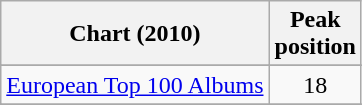<table class="wikitable sortable">
<tr>
<th>Chart (2010)</th>
<th>Peak<br>position</th>
</tr>
<tr>
</tr>
<tr>
</tr>
<tr>
</tr>
<tr>
<td><a href='#'>European Top 100 Albums</a></td>
<td style="text-align:center;">18</td>
</tr>
<tr>
</tr>
<tr>
</tr>
<tr>
</tr>
<tr>
</tr>
<tr>
</tr>
<tr>
</tr>
<tr>
</tr>
</table>
